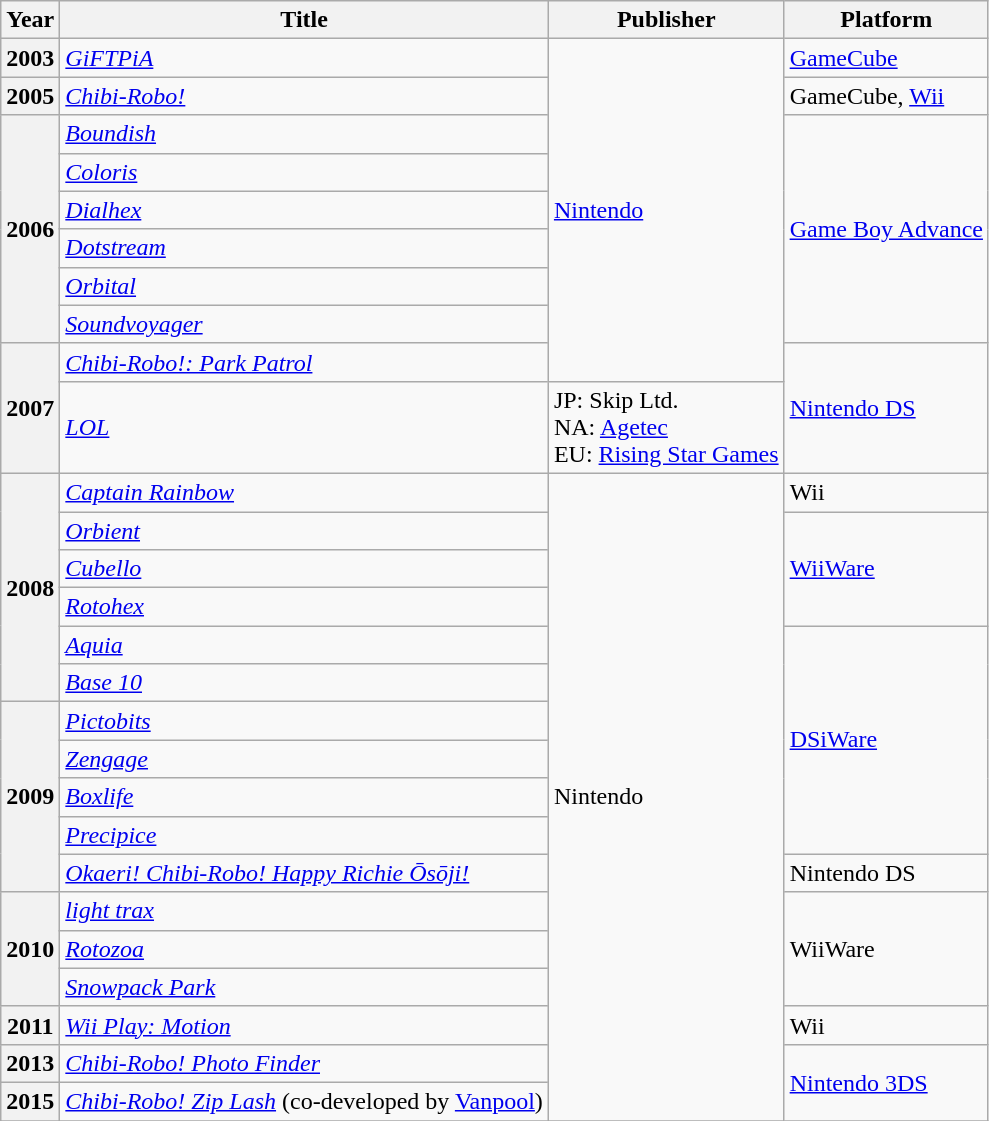<table class="wikitable sortable">
<tr>
<th>Year</th>
<th>Title</th>
<th>Publisher</th>
<th>Platform</th>
</tr>
<tr>
<th rowspan="1">2003</th>
<td><em><a href='#'>GiFTPiA</a></em></td>
<td rowspan="9"><a href='#'>Nintendo</a></td>
<td><a href='#'>GameCube</a></td>
</tr>
<tr>
<th rowspan="1">2005</th>
<td><em><a href='#'>Chibi-Robo!</a></em></td>
<td>GameCube, <a href='#'>Wii</a></td>
</tr>
<tr>
<th rowspan="6">2006</th>
<td><em><a href='#'>Boundish</a></em></td>
<td rowspan="6"><a href='#'>Game Boy Advance</a></td>
</tr>
<tr>
<td><em><a href='#'>Coloris</a></em></td>
</tr>
<tr>
<td><em><a href='#'>Dialhex</a></em></td>
</tr>
<tr>
<td><em><a href='#'>Dotstream</a></em></td>
</tr>
<tr>
<td><em><a href='#'>Orbital</a></em></td>
</tr>
<tr>
<td><em><a href='#'>Soundvoyager</a></em></td>
</tr>
<tr>
<th rowspan="2">2007</th>
<td><em><a href='#'>Chibi-Robo!: Park Patrol</a></em></td>
<td rowspan="2"><a href='#'>Nintendo DS</a></td>
</tr>
<tr>
<td><em><a href='#'>LOL</a></em></td>
<td>JP: Skip Ltd.<br>NA: <a href='#'>Agetec</a><br>EU: <a href='#'>Rising Star Games</a></td>
</tr>
<tr>
<th rowspan="6">2008</th>
<td><em><a href='#'>Captain Rainbow</a></em></td>
<td rowspan="17">Nintendo</td>
<td>Wii</td>
</tr>
<tr>
<td><em><a href='#'>Orbient</a></em></td>
<td rowspan="3"><a href='#'>WiiWare</a></td>
</tr>
<tr>
<td><em><a href='#'>Cubello</a></em></td>
</tr>
<tr>
<td><em><a href='#'>Rotohex</a></em></td>
</tr>
<tr>
<td><em><a href='#'>Aquia</a></em></td>
<td rowspan="6"><a href='#'>DSiWare</a></td>
</tr>
<tr>
<td><em><a href='#'>Base 10</a></em></td>
</tr>
<tr>
<th rowspan="5">2009</th>
<td><em><a href='#'>Pictobits</a></em></td>
</tr>
<tr>
<td><em><a href='#'>Zengage</a></em></td>
</tr>
<tr>
<td><em><a href='#'>Boxlife</a></em></td>
</tr>
<tr>
<td><em><a href='#'>Precipice</a></em></td>
</tr>
<tr>
<td><em><a href='#'>Okaeri! Chibi-Robo! Happy Richie Ōsōji!</a></em></td>
<td>Nintendo DS</td>
</tr>
<tr>
<th rowspan="3">2010</th>
<td><em><a href='#'>light trax</a></em></td>
<td rowspan="3">WiiWare</td>
</tr>
<tr>
<td><em><a href='#'>Rotozoa</a></em></td>
</tr>
<tr>
<td><em><a href='#'>Snowpack Park</a></em></td>
</tr>
<tr>
<th rowspan="1">2011</th>
<td><em><a href='#'>Wii Play: Motion</a></em></td>
<td>Wii</td>
</tr>
<tr>
<th rowspan="1">2013</th>
<td><em><a href='#'>Chibi-Robo! Photo Finder</a></em></td>
<td rowspan="2"><a href='#'>Nintendo 3DS</a></td>
</tr>
<tr>
<th rowspan="1">2015</th>
<td><em><a href='#'>Chibi-Robo! Zip Lash</a></em> (co-developed by <a href='#'>Vanpool</a>)</td>
</tr>
<tr>
</tr>
</table>
